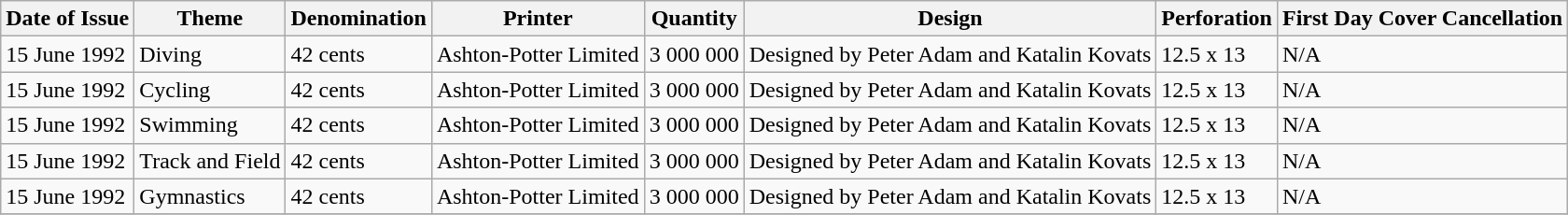<table class="wikitable sortable">
<tr>
<th>Date of Issue</th>
<th>Theme</th>
<th>Denomination</th>
<th>Printer</th>
<th>Quantity</th>
<th>Design</th>
<th>Perforation</th>
<th>First Day Cover Cancellation</th>
</tr>
<tr>
<td>15 June 1992</td>
<td>Diving</td>
<td>42 cents</td>
<td>Ashton-Potter Limited</td>
<td>3 000 000</td>
<td>Designed by Peter Adam and Katalin Kovats</td>
<td>12.5 x 13</td>
<td>N/A</td>
</tr>
<tr>
<td>15 June 1992</td>
<td>Cycling</td>
<td>42 cents</td>
<td>Ashton-Potter Limited</td>
<td>3 000 000</td>
<td>Designed by Peter Adam and Katalin Kovats</td>
<td>12.5 x 13</td>
<td>N/A</td>
</tr>
<tr>
<td>15 June 1992</td>
<td>Swimming</td>
<td>42 cents</td>
<td>Ashton-Potter Limited</td>
<td>3 000 000</td>
<td>Designed by Peter Adam and Katalin Kovats</td>
<td>12.5 x 13</td>
<td>N/A</td>
</tr>
<tr>
<td>15 June 1992</td>
<td>Track and Field</td>
<td>42 cents</td>
<td>Ashton-Potter Limited</td>
<td>3 000 000</td>
<td>Designed by Peter Adam and Katalin Kovats</td>
<td>12.5 x 13</td>
<td>N/A</td>
</tr>
<tr>
<td>15 June 1992</td>
<td>Gymnastics</td>
<td>42 cents</td>
<td>Ashton-Potter Limited</td>
<td>3 000 000</td>
<td>Designed by Peter Adam and Katalin Kovats</td>
<td>12.5 x 13</td>
<td>N/A</td>
</tr>
<tr>
</tr>
</table>
